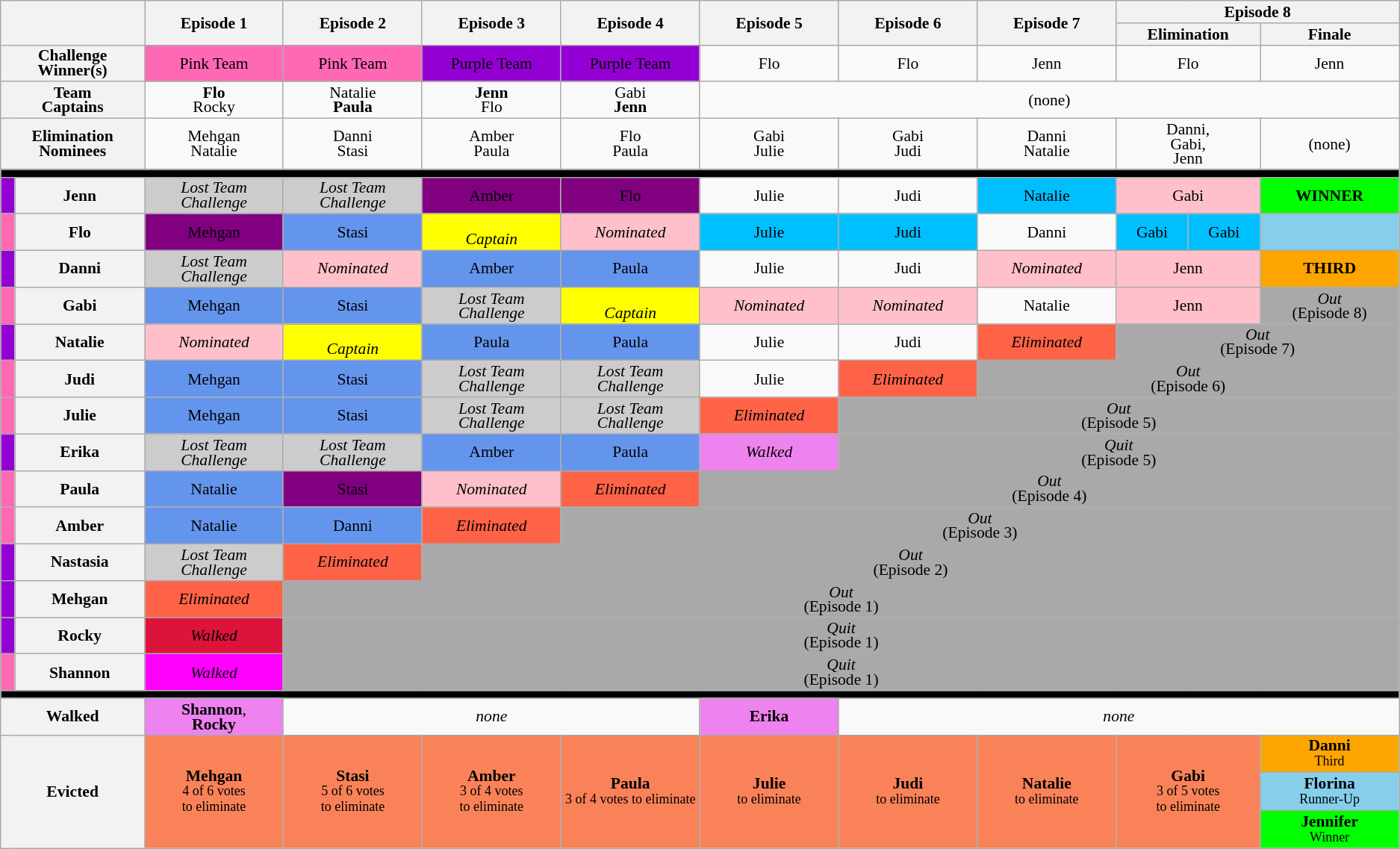<table class="wikitable" style="text-align:center; font-size:90%; line-height:13px;">
<tr>
<th rowspan="2" colspan="2" style="width:6%"></th>
<th rowspan="2" style="width:6%">Episode 1</th>
<th rowspan="2" style="width:6%">Episode 2</th>
<th rowspan="2" style="width:6%">Episode 3</th>
<th rowspan="2" style="width:6%">Episode 4</th>
<th rowspan="2" style="width:6%">Episode 5</th>
<th rowspan="2" style="width:6%">Episode 6</th>
<th rowspan="2" style="width:6%">Episode 7</th>
<th colspan="3" style="width:6%">Episode 8</th>
</tr>
<tr>
<th colspan="2" style="width:6%">Elimination</th>
<th style="width:6%">Finale</th>
</tr>
<tr>
<th colspan="2">Challenge<br>Winner(s)</th>
<td style="background:hotpink">Pink Team</td>
<td style="background:hotpink">Pink Team</td>
<td style="background:darkviolet"><span>Purple Team</span></td>
<td style="background:darkviolet"><span>Purple Team</span></td>
<td>Flo</td>
<td>Flo</td>
<td>Jenn</td>
<td colspan="2">Flo</td>
<td>Jenn</td>
</tr>
<tr>
<th colspan="2">Team<br>Captains</th>
<td><strong>Flo</strong><br>Rocky</td>
<td>Natalie<br><strong>Paula</strong></td>
<td><strong>Jenn</strong><br>Flo</td>
<td>Gabi<br><strong>Jenn</strong></td>
<td colspan="6">(none)</td>
</tr>
<tr>
<th colspan="2">Elimination<br>Nominees</th>
<td>Mehgan<br>Natalie</td>
<td>Danni<br>Stasi</td>
<td>Amber<br>Paula</td>
<td>Flo<br>Paula</td>
<td>Gabi<br>Julie</td>
<td>Gabi<br>Judi</td>
<td>Danni<br>Natalie</td>
<td colspan=2>Danni,<br>Gabi,<br>Jenn</td>
<td>(none)</td>
</tr>
<tr>
<th style="background:#000" colspan="12"></th>
</tr>
<tr>
<td style="background:darkviolet"></td>
<th>Jenn</th>
<td style="background:#ccc"><em>Lost Team<br>Challenge</em></td>
<td style="background:#ccc"><em>Lost Team<br>Challenge</em></td>
<td style="background:purple"><span>Amber</span></td>
<td style="background:purple"><span>Flo</span></td>
<td>Julie</td>
<td>Judi</td>
<td style="background:deepskyblue">Natalie</td>
<td style="background:pink" colspan="2">Gabi</td>
<td style="background:lime"><strong>WINNER</strong></td>
</tr>
<tr>
<td style="background:hotpink"></td>
<th>Flo</th>
<td style="background:purple"><span>Mehgan</span></td>
<td style="background:cornflowerblue">Stasi</td>
<td style="background:yellow"><em><br>Captain</em></td>
<td style="background:pink"><em>Nominated</em></td>
<td style="background:deepskyblue">Julie</td>
<td style="background:deepskyblue">Judi</td>
<td>Danni</td>
<td style="background:deepskyblue">Gabi</td>
<td style="background:deepskyblue">Gabi</td>
<td style="background:skyblue"><strong></strong></td>
</tr>
<tr>
<td style="background:darkviolet"></td>
<th>Danni</th>
<td style="background:#ccc"><em>Lost Team<br>Challenge</em></td>
<td style="background:pink"><em>Nominated</em></td>
<td style="background:cornflowerblue">Amber</td>
<td style="background:cornflowerblue">Paula</td>
<td>Julie</td>
<td>Judi</td>
<td style="background:pink"><em>Nominated</em></td>
<td style="background:pink" colspan="2">Jenn</td>
<td style="background:orange"><strong>THIRD</strong></td>
</tr>
<tr>
<td style="background:hotpink"></td>
<th>Gabi</th>
<td style="background:cornflowerblue">Mehgan</td>
<td style="background:cornflowerblue">Stasi</td>
<td style="background:#ccc"><em>Lost Team<br>Challenge</em></td>
<td style="background:yellow"><em><br>Captain</em></td>
<td style="background:pink"><em>Nominated</em></td>
<td style="background:pink"><em>Nominated</em></td>
<td>Natalie</td>
<td style="background:pink" colspan="2">Jenn</td>
<td style="background:darkgray"><em>Out</em><br>(Episode 8)</td>
</tr>
<tr>
<td style="background:darkviolet"></td>
<th>Natalie</th>
<td style="background:pink"><em>Nominated</em></td>
<td style="background:yellow"><em><br>Captain</em></td>
<td style="background:cornflowerblue">Paula</td>
<td style="background:cornflowerblue">Paula</td>
<td>Julie</td>
<td>Judi</td>
<td style="background:tomato"><em>Eliminated</em></td>
<td style="background:darkgray" colspan="3"><em>Out</em><br>(Episode 7)</td>
</tr>
<tr>
<td style="background:hotpink"></td>
<th>Judi</th>
<td style="background:cornflowerblue">Mehgan</td>
<td style="background:cornflowerblue">Stasi</td>
<td style="background:#ccc"><em>Lost Team<br>Challenge</em></td>
<td style="background:#ccc"><em>Lost Team<br>Challenge</em></td>
<td>Julie</td>
<td style="background:tomato"><em>Eliminated</em></td>
<td style="background:darkgray" colspan="4"><em>Out</em><br>(Episode 6)</td>
</tr>
<tr>
<td style="background:hotpink"></td>
<th>Julie</th>
<td style="background:cornflowerblue">Mehgan</td>
<td style="background:cornflowerblue">Stasi</td>
<td style="background:#ccc"><em>Lost Team<br>Challenge</em></td>
<td style="background:#ccc"><em>Lost Team<br>Challenge</em></td>
<td style="background:tomato"><em>Eliminated</em></td>
<td style="background:darkgray" colspan="5"><em>Out</em><br>(Episode 5)</td>
</tr>
<tr>
<td style="background:darkviolet"></td>
<th>Erika</th>
<td style="background:#ccc"><em>Lost Team<br>Challenge</em></td>
<td style="background:#ccc"><em>Lost Team<br>Challenge</em></td>
<td style="background:cornflowerblue">Amber</td>
<td style="background:cornflowerblue">Paula</td>
<td style="background:violet"><em>Walked</em></td>
<td style="background:darkgray" colspan="5"><em>Quit</em><br>(Episode 5)</td>
</tr>
<tr>
<td style="background:hotpink"></td>
<th>Paula</th>
<td style="background:cornflowerblue">Natalie</td>
<td style="background:purple"><span>Stasi</span></td>
<td style="background:pink"><em>Nominated</em></td>
<td style="background:tomato"><em>Eliminated</em></td>
<td style="background:darkgray" colspan="6"><em>Out</em><br>(Episode 4)</td>
</tr>
<tr>
<td style="background:hotpink"></td>
<th>Amber</th>
<td style="background:cornflowerblue">Natalie</td>
<td style="background:cornflowerblue">Danni</td>
<td style="background:tomato"><em>Eliminated</em></td>
<td style="background:darkgray" colspan="7"><em>Out</em><br>(Episode 3)</td>
</tr>
<tr>
<td style="background:darkviolet"></td>
<th>Nastasia</th>
<td style="background:#ccc"><em>Lost Team<br>Challenge</em></td>
<td style="background:tomato"><em>Eliminated</em></td>
<td style="background:darkgray" colspan="8"><em>Out</em><br>(Episode 2)</td>
</tr>
<tr>
<td style="background:darkviolet"></td>
<th>Mehgan</th>
<td style="background:tomato"><em>Eliminated</em></td>
<td style="background:darkgray" colspan="9"><em>Out</em><br>(Episode 1)</td>
</tr>
<tr>
<td style="background:darkviolet"></td>
<th>Rocky</th>
<td style="background:crimson"><span><em>Walked</em></span></td>
<td style="background:darkgray" colspan="9"><em>Quit</em><br>(Episode 1)</td>
</tr>
<tr>
<td style="background:hotpink"></td>
<th>Shannon</th>
<td style="background:magenta"><span><em>Walked</em></span></td>
<td style="background:darkgray" colspan="9"><em>Quit</em><br>(Episode 1)</td>
</tr>
<tr>
<th style="background:#000" colspan="13"></th>
</tr>
<tr>
<th colspan="2">Walked</th>
<td style="background:violet"><strong>Shannon</strong>,<br><strong>Rocky</strong></td>
<td colspan="3"><em>none</em></td>
<td style="background:violet"><strong>Erika</strong></td>
<td colspan="5"><em>none</em></td>
</tr>
<tr>
<th colspan="2" rowspan="3">Evicted</th>
<td rowspan="3" style="background:#FA8258"><strong>Mehgan</strong><br><small>4 of 6 votes<br>to eliminate</small></td>
<td rowspan="3" style="background:#FA8258"><strong>Stasi</strong><br><small>5 of 6 votes<br>to eliminate</small></td>
<td rowspan="3" style="background:#FA8258"><strong>Amber</strong><br><small>3 of 4 votes<br>to eliminate</small></td>
<td rowspan="3" style="background:#FA8258"><strong>Paula</strong><br><small>3 of 4 votes to eliminate</small></td>
<td rowspan="3" style="background:#FA8258"><strong>Julie</strong><br><small> to eliminate</small></td>
<td rowspan="3" style="background:#FA8258"><strong>Judi</strong><br><small> to eliminate</small></td>
<td rowspan="3" style="background:#FA8258"><strong>Natalie</strong><br><small> to eliminate</small></td>
<td rowspan="3" colspan="2" style="background:#FA8258"><strong>Gabi</strong><br><small>3 of 5 votes<br>to eliminate</small></td>
<td style="background:orange"><strong>Danni</strong><br><small>Third</small></td>
</tr>
<tr>
<td style="background:skyblue"><strong>Florina</strong><br><small>Runner-Up</small></td>
</tr>
<tr>
<td style="background:lime"><strong>Jennifer</strong> <br><small>Winner</small></td>
</tr>
</table>
